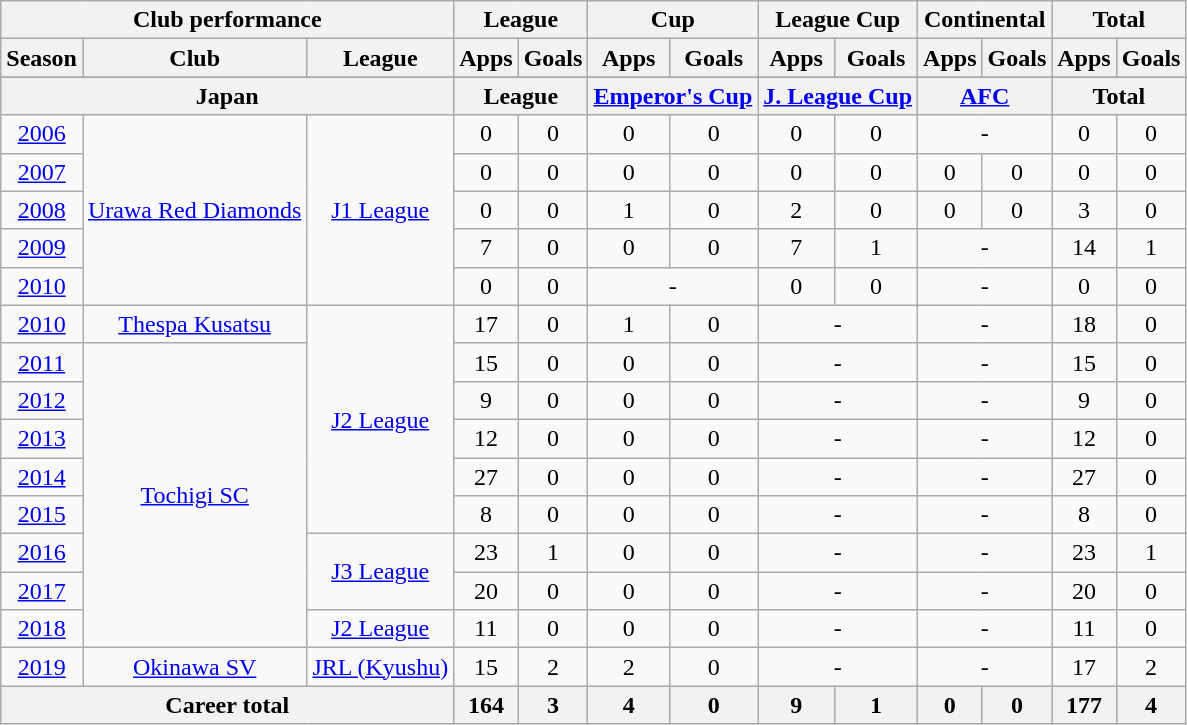<table class="wikitable" style="text-align:center">
<tr>
<th colspan=3>Club performance</th>
<th colspan=2>League</th>
<th colspan=2>Cup</th>
<th colspan=2>League Cup</th>
<th colspan=2>Continental</th>
<th colspan=2>Total</th>
</tr>
<tr>
<th>Season</th>
<th>Club</th>
<th>League</th>
<th>Apps</th>
<th>Goals</th>
<th>Apps</th>
<th>Goals</th>
<th>Apps</th>
<th>Goals</th>
<th>Apps</th>
<th>Goals</th>
<th>Apps</th>
<th>Goals</th>
</tr>
<tr>
</tr>
<tr>
<th colspan=3>Japan</th>
<th colspan=2>League</th>
<th colspan=2><a href='#'>Emperor's Cup</a></th>
<th colspan=2><a href='#'>J. League Cup</a></th>
<th colspan=2><a href='#'>AFC</a></th>
<th colspan=2>Total</th>
</tr>
<tr>
<td><a href='#'>2006</a></td>
<td rowspan="5"><a href='#'>Urawa Red Diamonds</a></td>
<td rowspan="5"><a href='#'>J1 League</a></td>
<td>0</td>
<td>0</td>
<td>0</td>
<td>0</td>
<td>0</td>
<td>0</td>
<td colspan="2">-</td>
<td>0</td>
<td>0</td>
</tr>
<tr>
<td><a href='#'>2007</a></td>
<td>0</td>
<td>0</td>
<td>0</td>
<td>0</td>
<td>0</td>
<td>0</td>
<td>0</td>
<td>0</td>
<td>0</td>
<td>0</td>
</tr>
<tr>
<td><a href='#'>2008</a></td>
<td>0</td>
<td>0</td>
<td>1</td>
<td>0</td>
<td>2</td>
<td>0</td>
<td>0</td>
<td>0</td>
<td>3</td>
<td>0</td>
</tr>
<tr>
<td><a href='#'>2009</a></td>
<td>7</td>
<td>0</td>
<td>0</td>
<td>0</td>
<td>7</td>
<td>1</td>
<td colspan="2">-</td>
<td>14</td>
<td>1</td>
</tr>
<tr>
<td><a href='#'>2010</a></td>
<td>0</td>
<td>0</td>
<td colspan="2">-</td>
<td>0</td>
<td>0</td>
<td colspan="2">-</td>
<td>0</td>
<td>0</td>
</tr>
<tr>
<td><a href='#'>2010</a></td>
<td><a href='#'>Thespa Kusatsu</a></td>
<td rowspan="6"><a href='#'>J2 League</a></td>
<td>17</td>
<td>0</td>
<td>1</td>
<td>0</td>
<td colspan="2">-</td>
<td colspan="2">-</td>
<td>18</td>
<td>0</td>
</tr>
<tr>
<td><a href='#'>2011</a></td>
<td rowspan="8"><a href='#'>Tochigi SC</a></td>
<td>15</td>
<td>0</td>
<td>0</td>
<td>0</td>
<td colspan="2">-</td>
<td colspan="2">-</td>
<td>15</td>
<td>0</td>
</tr>
<tr>
<td><a href='#'>2012</a></td>
<td>9</td>
<td>0</td>
<td>0</td>
<td>0</td>
<td colspan="2">-</td>
<td colspan="2">-</td>
<td>9</td>
<td>0</td>
</tr>
<tr>
<td><a href='#'>2013</a></td>
<td>12</td>
<td>0</td>
<td>0</td>
<td>0</td>
<td colspan="2">-</td>
<td colspan="2">-</td>
<td>12</td>
<td>0</td>
</tr>
<tr>
<td><a href='#'>2014</a></td>
<td>27</td>
<td>0</td>
<td>0</td>
<td>0</td>
<td colspan="2">-</td>
<td colspan="2">-</td>
<td>27</td>
<td>0</td>
</tr>
<tr>
<td><a href='#'>2015</a></td>
<td>8</td>
<td>0</td>
<td>0</td>
<td>0</td>
<td colspan="2">-</td>
<td colspan="2">-</td>
<td>8</td>
<td>0</td>
</tr>
<tr>
<td><a href='#'>2016</a></td>
<td rowspan="2"><a href='#'>J3 League</a></td>
<td>23</td>
<td>1</td>
<td>0</td>
<td>0</td>
<td colspan="2">-</td>
<td colspan="2">-</td>
<td>23</td>
<td>1</td>
</tr>
<tr>
<td><a href='#'>2017</a></td>
<td>20</td>
<td>0</td>
<td>0</td>
<td>0</td>
<td colspan="2">-</td>
<td colspan="2">-</td>
<td>20</td>
<td>0</td>
</tr>
<tr>
<td><a href='#'>2018</a></td>
<td><a href='#'>J2 League</a></td>
<td>11</td>
<td>0</td>
<td>0</td>
<td>0</td>
<td colspan="2">-</td>
<td colspan="2">-</td>
<td>11</td>
<td>0</td>
</tr>
<tr>
<td><a href='#'>2019</a></td>
<td><a href='#'>Okinawa SV</a></td>
<td><a href='#'>JRL (Kyushu)</a></td>
<td>15</td>
<td>2</td>
<td>2</td>
<td>0</td>
<td colspan="2">-</td>
<td colspan="2">-</td>
<td>17</td>
<td>2</td>
</tr>
<tr>
<th colspan=3>Career total</th>
<th>164</th>
<th>3</th>
<th>4</th>
<th>0</th>
<th>9</th>
<th>1</th>
<th>0</th>
<th>0</th>
<th>177</th>
<th>4</th>
</tr>
</table>
